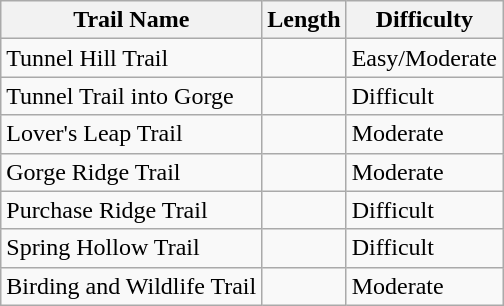<table class="wikitable">
<tr>
<th>Trail Name</th>
<th>Length</th>
<th>Difficulty</th>
</tr>
<tr>
<td>Tunnel Hill Trail </td>
<td></td>
<td>Easy/Moderate</td>
</tr>
<tr>
<td>Tunnel Trail into Gorge  </td>
<td></td>
<td>Difficult</td>
</tr>
<tr>
<td>Lover's Leap Trail </td>
<td></td>
<td>Moderate</td>
</tr>
<tr>
<td>Gorge Ridge Trail </td>
<td></td>
<td>Moderate</td>
</tr>
<tr>
<td>Purchase Ridge Trail </td>
<td></td>
<td>Difficult</td>
</tr>
<tr>
<td>Spring Hollow Trail </td>
<td></td>
<td>Difficult</td>
</tr>
<tr>
<td>Birding and Wildlife Trail </td>
<td></td>
<td>Moderate</td>
</tr>
</table>
